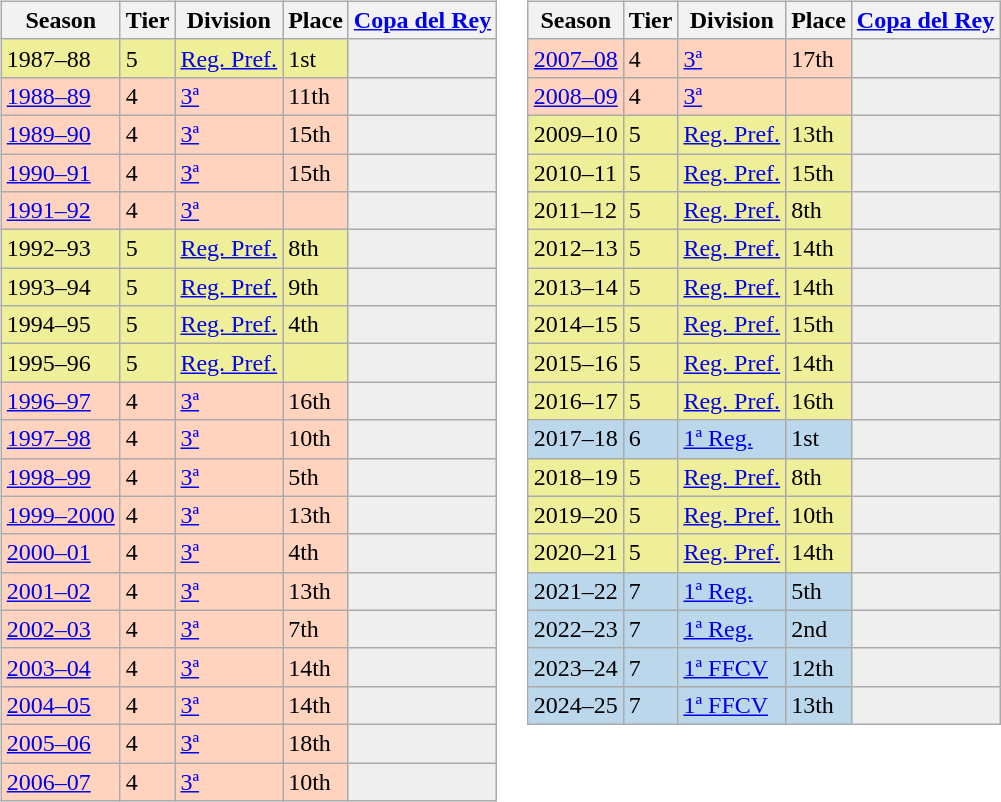<table>
<tr>
<td valign="top" width=0%><br><table class="wikitable">
<tr style="background:#f0f6fa;">
<th>Season</th>
<th>Tier</th>
<th>Division</th>
<th>Place</th>
<th><a href='#'>Copa del Rey</a></th>
</tr>
<tr>
<td style="background:#EFEF99;">1987–88</td>
<td style="background:#EFEF99;">5</td>
<td style="background:#EFEF99;"><a href='#'>Reg. Pref.</a></td>
<td style="background:#EFEF99;">1st</td>
<td style="background:#efefef;"></td>
</tr>
<tr>
<td style="background:#FFD3BD;"><a href='#'>1988–89</a></td>
<td style="background:#FFD3BD;">4</td>
<td style="background:#FFD3BD;"><a href='#'>3ª</a></td>
<td style="background:#FFD3BD;">11th</td>
<th style="background:#efefef;"></th>
</tr>
<tr>
<td style="background:#FFD3BD;"><a href='#'>1989–90</a></td>
<td style="background:#FFD3BD;">4</td>
<td style="background:#FFD3BD;"><a href='#'>3ª</a></td>
<td style="background:#FFD3BD;">15th</td>
<th style="background:#efefef;"></th>
</tr>
<tr>
<td style="background:#FFD3BD;"><a href='#'>1990–91</a></td>
<td style="background:#FFD3BD;">4</td>
<td style="background:#FFD3BD;"><a href='#'>3ª</a></td>
<td style="background:#FFD3BD;">15th</td>
<th style="background:#efefef;"></th>
</tr>
<tr>
<td style="background:#FFD3BD;"><a href='#'>1991–92</a></td>
<td style="background:#FFD3BD;">4</td>
<td style="background:#FFD3BD;"><a href='#'>3ª</a></td>
<td style="background:#FFD3BD;"></td>
<td style="background:#efefef;"></td>
</tr>
<tr>
<td style="background:#EFEF99;">1992–93</td>
<td style="background:#EFEF99;">5</td>
<td style="background:#EFEF99;"><a href='#'>Reg. Pref.</a></td>
<td style="background:#EFEF99;">8th</td>
<th style="background:#efefef;"></th>
</tr>
<tr>
<td style="background:#EFEF99;">1993–94</td>
<td style="background:#EFEF99;">5</td>
<td style="background:#EFEF99;"><a href='#'>Reg. Pref.</a></td>
<td style="background:#EFEF99;">9th</td>
<th style="background:#efefef;"></th>
</tr>
<tr>
<td style="background:#EFEF99;">1994–95</td>
<td style="background:#EFEF99;">5</td>
<td style="background:#EFEF99;"><a href='#'>Reg. Pref.</a></td>
<td style="background:#EFEF99;">4th</td>
<th style="background:#efefef;"></th>
</tr>
<tr>
<td style="background:#EFEF99;">1995–96</td>
<td style="background:#EFEF99;">5</td>
<td style="background:#EFEF99;"><a href='#'>Reg. Pref.</a></td>
<td style="background:#EFEF99;"></td>
<th style="background:#efefef;"></th>
</tr>
<tr>
<td style="background:#FFD3BD;"><a href='#'>1996–97</a></td>
<td style="background:#FFD3BD;">4</td>
<td style="background:#FFD3BD;"><a href='#'>3ª</a></td>
<td style="background:#FFD3BD;">16th</td>
<th style="background:#efefef;"></th>
</tr>
<tr>
<td style="background:#FFD3BD;"><a href='#'>1997–98</a></td>
<td style="background:#FFD3BD;">4</td>
<td style="background:#FFD3BD;"><a href='#'>3ª</a></td>
<td style="background:#FFD3BD;">10th</td>
<th style="background:#efefef;"></th>
</tr>
<tr>
<td style="background:#FFD3BD;"><a href='#'>1998–99</a></td>
<td style="background:#FFD3BD;">4</td>
<td style="background:#FFD3BD;"><a href='#'>3ª</a></td>
<td style="background:#FFD3BD;">5th</td>
<th style="background:#efefef;"></th>
</tr>
<tr>
<td style="background:#FFD3BD;"><a href='#'>1999–2000</a></td>
<td style="background:#FFD3BD;">4</td>
<td style="background:#FFD3BD;"><a href='#'>3ª</a></td>
<td style="background:#FFD3BD;">13th</td>
<td style="background:#efefef;"></td>
</tr>
<tr>
<td style="background:#FFD3BD;"><a href='#'>2000–01</a></td>
<td style="background:#FFD3BD;">4</td>
<td style="background:#FFD3BD;"><a href='#'>3ª</a></td>
<td style="background:#FFD3BD;">4th</td>
<td style="background:#efefef;"></td>
</tr>
<tr>
<td style="background:#FFD3BD;"><a href='#'>2001–02</a></td>
<td style="background:#FFD3BD;">4</td>
<td style="background:#FFD3BD;"><a href='#'>3ª</a></td>
<td style="background:#FFD3BD;">13th</td>
<td style="background:#efefef;"></td>
</tr>
<tr>
<td style="background:#FFD3BD;"><a href='#'>2002–03</a></td>
<td style="background:#FFD3BD;">4</td>
<td style="background:#FFD3BD;"><a href='#'>3ª</a></td>
<td style="background:#FFD3BD;">7th</td>
<th style="background:#efefef;"></th>
</tr>
<tr>
<td style="background:#FFD3BD;"><a href='#'>2003–04</a></td>
<td style="background:#FFD3BD;">4</td>
<td style="background:#FFD3BD;"><a href='#'>3ª</a></td>
<td style="background:#FFD3BD;">14th</td>
<th style="background:#efefef;"></th>
</tr>
<tr>
<td style="background:#FFD3BD;"><a href='#'>2004–05</a></td>
<td style="background:#FFD3BD;">4</td>
<td style="background:#FFD3BD;"><a href='#'>3ª</a></td>
<td style="background:#FFD3BD;">14th</td>
<td style="background:#efefef;"></td>
</tr>
<tr>
<td style="background:#FFD3BD;"><a href='#'>2005–06</a></td>
<td style="background:#FFD3BD;">4</td>
<td style="background:#FFD3BD;"><a href='#'>3ª</a></td>
<td style="background:#FFD3BD;">18th</td>
<td style="background:#efefef;"></td>
</tr>
<tr>
<td style="background:#FFD3BD;"><a href='#'>2006–07</a></td>
<td style="background:#FFD3BD;">4</td>
<td style="background:#FFD3BD;"><a href='#'>3ª</a></td>
<td style="background:#FFD3BD;">10th</td>
<td style="background:#efefef;"></td>
</tr>
</table>
</td>
<td valign="top" width=0%><br><table class="wikitable">
<tr style="background:#f0f6fa;">
<th>Season</th>
<th>Tier</th>
<th>Division</th>
<th>Place</th>
<th><a href='#'>Copa del Rey</a></th>
</tr>
<tr>
<td style="background:#FFD3BD;"><a href='#'>2007–08</a></td>
<td style="background:#FFD3BD;">4</td>
<td style="background:#FFD3BD;"><a href='#'>3ª</a></td>
<td style="background:#FFD3BD;">17th</td>
<th style="background:#efefef;"></th>
</tr>
<tr>
<td style="background:#FFD3BD;"><a href='#'>2008–09</a></td>
<td style="background:#FFD3BD;">4</td>
<td style="background:#FFD3BD;"><a href='#'>3ª</a></td>
<td style="background:#FFD3BD;"></td>
<td style="background:#efefef;"></td>
</tr>
<tr>
<td style="background:#EFEF99;">2009–10</td>
<td style="background:#EFEF99;">5</td>
<td style="background:#EFEF99;"><a href='#'>Reg. Pref.</a></td>
<td style="background:#EFEF99;">13th</td>
<th style="background:#efefef;"></th>
</tr>
<tr>
<td style="background:#EFEF99;">2010–11</td>
<td style="background:#EFEF99;">5</td>
<td style="background:#EFEF99;"><a href='#'>Reg. Pref.</a></td>
<td style="background:#EFEF99;">15th</td>
<th style="background:#efefef;"></th>
</tr>
<tr>
<td style="background:#EFEF99;">2011–12</td>
<td style="background:#EFEF99;">5</td>
<td style="background:#EFEF99;"><a href='#'>Reg. Pref.</a></td>
<td style="background:#EFEF99;">8th</td>
<th style="background:#efefef;"></th>
</tr>
<tr>
<td style="background:#EFEF99;">2012–13</td>
<td style="background:#EFEF99;">5</td>
<td style="background:#EFEF99;"><a href='#'>Reg. Pref.</a></td>
<td style="background:#EFEF99;">14th</td>
<th style="background:#efefef;"></th>
</tr>
<tr>
<td style="background:#EFEF99;">2013–14</td>
<td style="background:#EFEF99;">5</td>
<td style="background:#EFEF99;"><a href='#'>Reg. Pref.</a></td>
<td style="background:#EFEF99;">14th</td>
<th style="background:#efefef;"></th>
</tr>
<tr>
<td style="background:#EFEF99;">2014–15</td>
<td style="background:#EFEF99;">5</td>
<td style="background:#EFEF99;"><a href='#'>Reg. Pref.</a></td>
<td style="background:#EFEF99;">15th</td>
<th style="background:#efefef;"></th>
</tr>
<tr>
<td style="background:#EFEF99;">2015–16</td>
<td style="background:#EFEF99;">5</td>
<td style="background:#EFEF99;"><a href='#'>Reg. Pref.</a></td>
<td style="background:#EFEF99;">14th</td>
<th style="background:#efefef;"></th>
</tr>
<tr>
<td style="background:#EFEF99;">2016–17</td>
<td style="background:#EFEF99;">5</td>
<td style="background:#EFEF99;"><a href='#'>Reg. Pref.</a></td>
<td style="background:#EFEF99;">16th</td>
<th style="background:#efefef;"></th>
</tr>
<tr>
<td style="background:#BBD7EC;">2017–18</td>
<td style="background:#BBD7EC;">6</td>
<td style="background:#BBD7EC;"><a href='#'>1ª Reg.</a></td>
<td style="background:#BBD7EC;">1st</td>
<td style="background:#efefef;"></td>
</tr>
<tr>
<td style="background:#EFEF99;">2018–19</td>
<td style="background:#EFEF99;">5</td>
<td style="background:#EFEF99;"><a href='#'>Reg. Pref.</a></td>
<td style="background:#EFEF99;">8th</td>
<th style="background:#efefef;"></th>
</tr>
<tr>
<td style="background:#EFEF99;">2019–20</td>
<td style="background:#EFEF99;">5</td>
<td style="background:#EFEF99;"><a href='#'>Reg. Pref.</a></td>
<td style="background:#EFEF99;">10th</td>
<th style="background:#efefef;"></th>
</tr>
<tr>
<td style="background:#EFEF99;">2020–21</td>
<td style="background:#EFEF99;">5</td>
<td style="background:#EFEF99;"><a href='#'>Reg. Pref.</a></td>
<td style="background:#EFEF99;">14th</td>
<th style="background:#efefef;"></th>
</tr>
<tr>
<td style="background:#BBD7EC;">2021–22</td>
<td style="background:#BBD7EC;">7</td>
<td style="background:#BBD7EC;"><a href='#'>1ª Reg.</a></td>
<td style="background:#BBD7EC;">5th</td>
<td style="background:#efefef;"></td>
</tr>
<tr>
<td style="background:#BBD7EC;">2022–23</td>
<td style="background:#BBD7EC;">7</td>
<td style="background:#BBD7EC;"><a href='#'>1ª Reg.</a></td>
<td style="background:#BBD7EC;">2nd</td>
<td style="background:#efefef;"></td>
</tr>
<tr>
<td style="background:#BBD7EC;">2023–24</td>
<td style="background:#BBD7EC;">7</td>
<td style="background:#BBD7EC;"><a href='#'>1ª FFCV</a></td>
<td style="background:#BBD7EC;">12th</td>
<td style="background:#efefef;"></td>
</tr>
<tr>
<td style="background:#BBD7EC;">2024–25</td>
<td style="background:#BBD7EC;">7</td>
<td style="background:#BBD7EC;"><a href='#'>1ª FFCV</a></td>
<td style="background:#BBD7EC;">13th</td>
<td style="background:#efefef;"></td>
</tr>
</table>
</td>
</tr>
</table>
